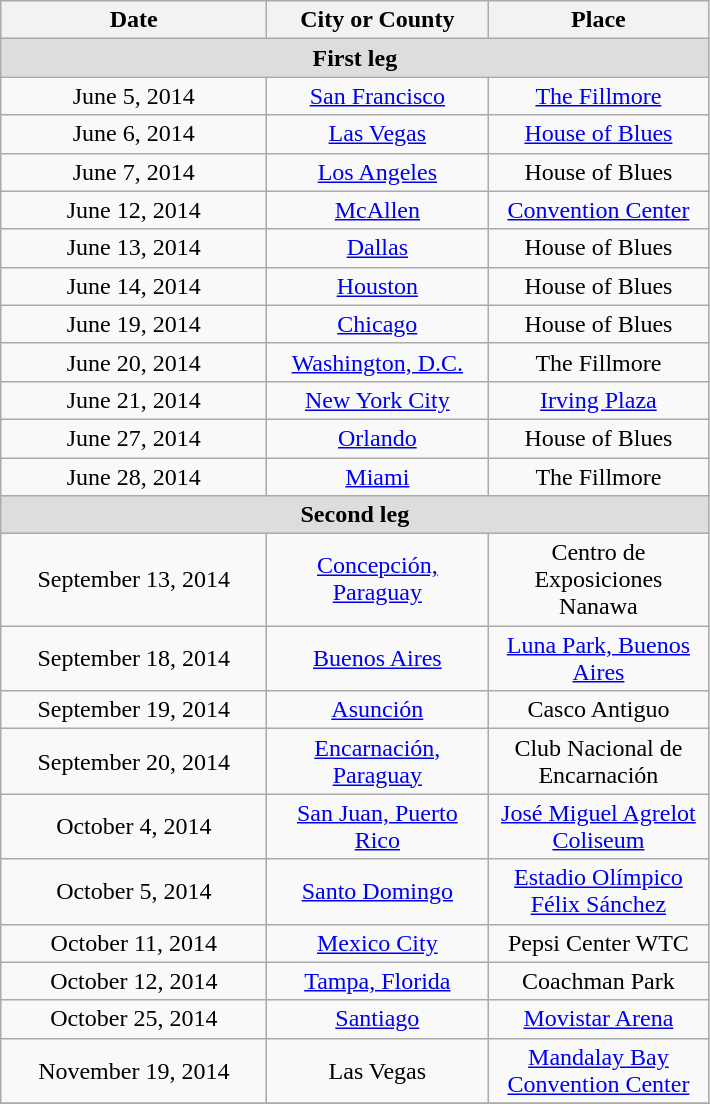<table class="wikitable collapsible collapsed">
<tr>
<th style="width:170px;">Date</th>
<th style="width:140px;">City or County</th>
<th style="width:140px;">Place</th>
</tr>
<tr bgcolor="#DDDDDD">
<td colspan=3 align=center><strong>First leg</strong></td>
</tr>
<tr>
<td style="text-align:center;">June 5, 2014</td>
<td style="text-align:center;"><a href='#'>San Francisco</a></td>
<td style="text-align:center;"><a href='#'>The Fillmore</a></td>
</tr>
<tr>
<td style="text-align:center;">June 6, 2014</td>
<td style="text-align:center;"><a href='#'>Las Vegas</a></td>
<td style="text-align:center;"><a href='#'>House of Blues</a></td>
</tr>
<tr>
<td style="text-align:center;">June 7, 2014</td>
<td style="text-align:center;"><a href='#'>Los Angeles</a></td>
<td style="text-align:center;">House of Blues</td>
</tr>
<tr>
<td style="text-align:center;">June 12, 2014</td>
<td style="text-align:center;"><a href='#'>McAllen</a></td>
<td style="text-align:center;"><a href='#'>Convention Center</a></td>
</tr>
<tr>
<td style="text-align:center;">June 13, 2014</td>
<td style="text-align:center;"><a href='#'>Dallas</a></td>
<td style="text-align:center;">House of Blues</td>
</tr>
<tr>
<td style="text-align:center;">June 14, 2014</td>
<td style="text-align:center;"><a href='#'>Houston</a></td>
<td style="text-align:center;">House of Blues</td>
</tr>
<tr>
<td style="text-align:center;">June 19, 2014</td>
<td style="text-align:center;"><a href='#'>Chicago</a></td>
<td style="text-align:center;">House of Blues</td>
</tr>
<tr>
<td style="text-align:center;">June 20, 2014</td>
<td style="text-align:center;"><a href='#'>Washington, D.C.</a></td>
<td style="text-align:center;">The Fillmore</td>
</tr>
<tr>
<td style="text-align:center;">June 21, 2014</td>
<td style="text-align:center;"><a href='#'>New York City</a></td>
<td style="text-align:center;"><a href='#'>Irving Plaza</a></td>
</tr>
<tr>
<td style="text-align:center;">June 27, 2014</td>
<td style="text-align:center;"><a href='#'>Orlando</a></td>
<td style="text-align:center;">House of Blues</td>
</tr>
<tr>
<td style="text-align:center;">June 28, 2014</td>
<td style="text-align:center;"><a href='#'>Miami</a></td>
<td style="text-align:center;">The Fillmore</td>
</tr>
<tr bgcolor="#DDDDDD">
<td colspan=3 align=center><strong>Second leg</strong></td>
</tr>
<tr>
<td style="text-align:center;">September 13, 2014</td>
<td style="text-align:center;"><a href='#'>Concepción, Paraguay</a></td>
<td style="text-align:center;">Centro de Exposiciones Nanawa</td>
</tr>
<tr>
<td style="text-align:center;">September 18, 2014</td>
<td style="text-align:center;"><a href='#'>Buenos Aires</a></td>
<td style="text-align:center;"><a href='#'>Luna Park, Buenos Aires</a></td>
</tr>
<tr>
<td style="text-align:center;">September 19, 2014</td>
<td style="text-align:center;"><a href='#'>Asunción</a></td>
<td style="text-align:center;">Casco Antiguo</td>
</tr>
<tr>
<td style="text-align:center;">September 20, 2014</td>
<td style="text-align:center;"><a href='#'>Encarnación, Paraguay</a></td>
<td style="text-align:center;">Club Nacional de Encarnación</td>
</tr>
<tr>
<td style="text-align:center;">October 4, 2014</td>
<td style="text-align:center;"><a href='#'>San Juan, Puerto Rico</a></td>
<td style="text-align:center;"><a href='#'>José Miguel Agrelot Coliseum</a></td>
</tr>
<tr>
<td style="text-align:center;">October 5, 2014</td>
<td style="text-align:center;"><a href='#'>Santo Domingo</a></td>
<td style="text-align:center;"><a href='#'>Estadio Olímpico Félix Sánchez</a></td>
</tr>
<tr>
<td style="text-align:center;">October 11, 2014</td>
<td style="text-align:center;"><a href='#'>Mexico City</a></td>
<td style="text-align:center;">Pepsi Center WTC</td>
</tr>
<tr>
<td style="text-align:center;">October 12, 2014</td>
<td style="text-align:center;"><a href='#'>Tampa, Florida</a></td>
<td style="text-align:center;">Coachman Park</td>
</tr>
<tr>
<td style="text-align:center;">October 25, 2014</td>
<td style="text-align:center;"><a href='#'>Santiago</a></td>
<td style="text-align:center;"><a href='#'>Movistar Arena</a></td>
</tr>
<tr>
<td style="text-align:center;">November 19, 2014</td>
<td style="text-align:center;">Las Vegas</td>
<td style="text-align:center;"><a href='#'>Mandalay Bay Convention Center</a></td>
</tr>
<tr>
</tr>
</table>
